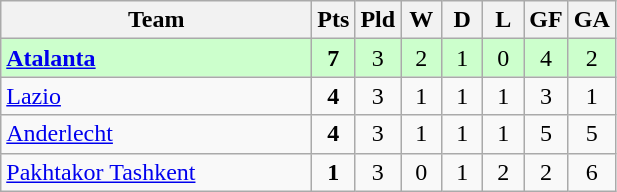<table class="wikitable" style="text-align:center;">
<tr>
<th width=200>Team</th>
<th width=20>Pts</th>
<th width=20>Pld</th>
<th width=20>W</th>
<th width=20>D</th>
<th width=20>L</th>
<th width=20>GF</th>
<th width=20>GA</th>
</tr>
<tr style="background:#ccffcc">
<td style="text-align:left">  <strong><a href='#'>Atalanta</a></strong></td>
<td><strong>7</strong></td>
<td>3</td>
<td>2</td>
<td>1</td>
<td>0</td>
<td>4</td>
<td>2</td>
</tr>
<tr>
<td style="text-align:left"> <a href='#'>Lazio</a></td>
<td><strong>4</strong></td>
<td>3</td>
<td>1</td>
<td>1</td>
<td>1</td>
<td>3</td>
<td>1</td>
</tr>
<tr>
<td style="text-align:left"> <a href='#'>Anderlecht</a></td>
<td><strong>4</strong></td>
<td>3</td>
<td>1</td>
<td>1</td>
<td>1</td>
<td>5</td>
<td>5</td>
</tr>
<tr>
<td style="text-align:left"> <a href='#'>Pakhtakor Tashkent</a></td>
<td><strong>1</strong></td>
<td>3</td>
<td>0</td>
<td>1</td>
<td>2</td>
<td>2</td>
<td>6</td>
</tr>
</table>
